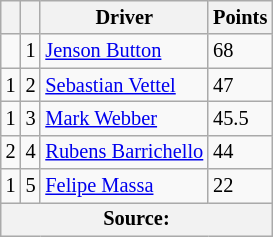<table class="wikitable" style="font-size: 85%;">
<tr>
<th></th>
<th></th>
<th>Driver</th>
<th>Points</th>
</tr>
<tr>
<td></td>
<td align="center">1</td>
<td> <a href='#'>Jenson Button</a></td>
<td>68</td>
</tr>
<tr>
<td> 1</td>
<td align="center">2</td>
<td> <a href='#'>Sebastian Vettel</a></td>
<td>47</td>
</tr>
<tr>
<td> 1</td>
<td align="center">3</td>
<td> <a href='#'>Mark Webber</a></td>
<td>45.5</td>
</tr>
<tr>
<td> 2</td>
<td align="center">4</td>
<td> <a href='#'>Rubens Barrichello</a></td>
<td>44</td>
</tr>
<tr>
<td> 1</td>
<td align="center">5</td>
<td> <a href='#'>Felipe Massa</a></td>
<td>22</td>
</tr>
<tr>
<th colspan=4>Source: </th>
</tr>
</table>
